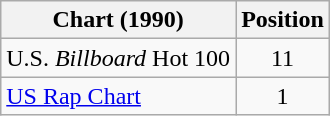<table class="wikitable sortable">
<tr>
<th align="left">Chart (1990)</th>
<th style="text-align:center;">Position</th>
</tr>
<tr>
<td align="left">U.S. <em>Billboard</em> Hot 100</td>
<td style="text-align:center;">11</td>
</tr>
<tr>
<td align="left"><a href='#'>US Rap Chart</a></td>
<td style="text-align:center;">1</td>
</tr>
</table>
